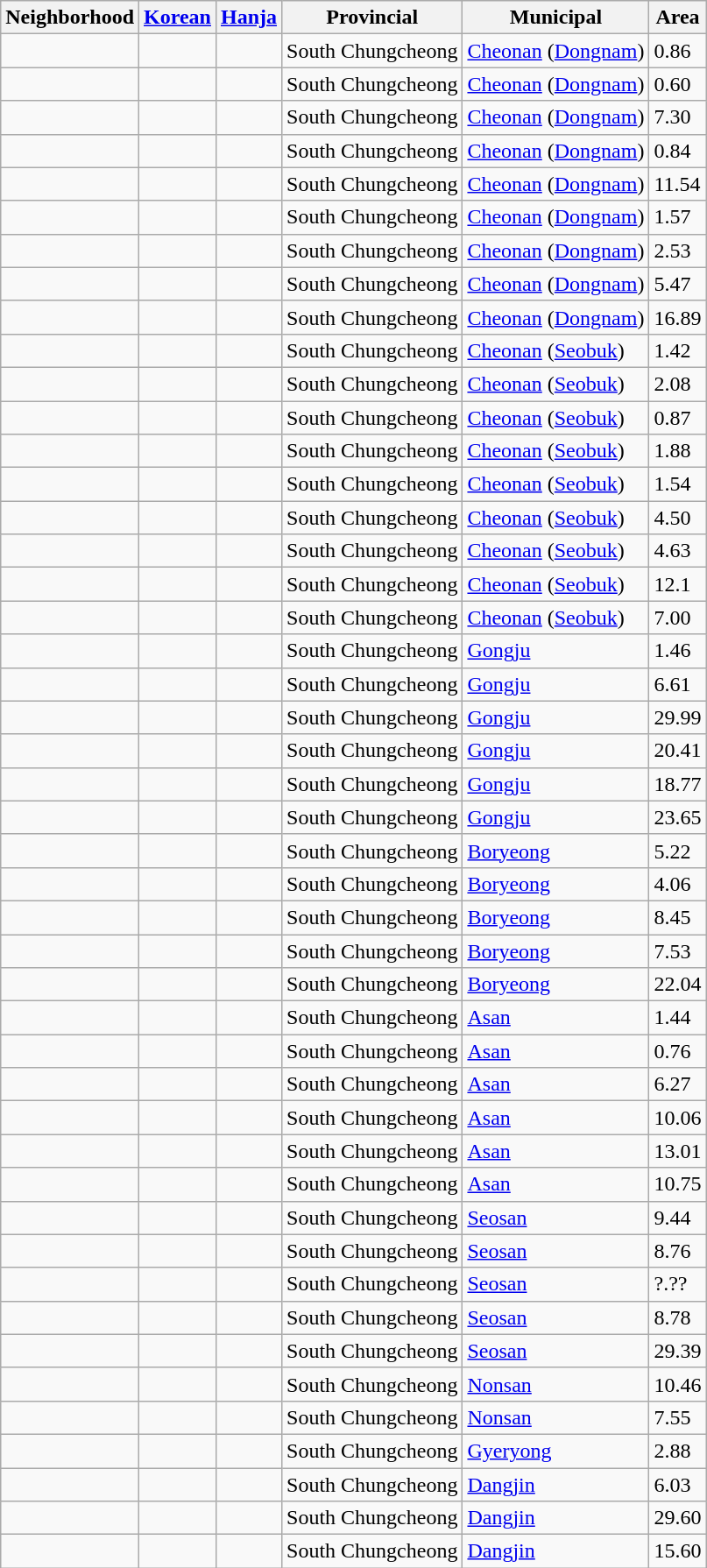<table class="wikitable sortable">
<tr>
<th>Neighborhood</th>
<th><a href='#'>Korean</a></th>
<th><a href='#'>Hanja</a></th>
<th>Provincial</th>
<th>Municipal</th>
<th>Area</th>
</tr>
<tr>
<td></td>
<td><span></span></td>
<td><span></span></td>
<td>South Chungcheong</td>
<td><a href='#'>Cheonan</a> (<a href='#'>Dongnam</a>)</td>
<td>0.86</td>
</tr>
<tr>
<td></td>
<td><span></span></td>
<td><span></span></td>
<td>South Chungcheong</td>
<td><a href='#'>Cheonan</a> (<a href='#'>Dongnam</a>)</td>
<td>0.60</td>
</tr>
<tr>
<td></td>
<td><span></span></td>
<td><span></span></td>
<td>South Chungcheong</td>
<td><a href='#'>Cheonan</a> (<a href='#'>Dongnam</a>)</td>
<td>7.30</td>
</tr>
<tr>
<td></td>
<td><span></span></td>
<td><span></span></td>
<td>South Chungcheong</td>
<td><a href='#'>Cheonan</a> (<a href='#'>Dongnam</a>)</td>
<td>0.84</td>
</tr>
<tr>
<td></td>
<td><span></span></td>
<td><span></span></td>
<td>South Chungcheong</td>
<td><a href='#'>Cheonan</a> (<a href='#'>Dongnam</a>)</td>
<td>11.54</td>
</tr>
<tr>
<td></td>
<td><span></span></td>
<td><span></span></td>
<td>South Chungcheong</td>
<td><a href='#'>Cheonan</a> (<a href='#'>Dongnam</a>)</td>
<td>1.57</td>
</tr>
<tr>
<td></td>
<td><span></span></td>
<td><span></span></td>
<td>South Chungcheong</td>
<td><a href='#'>Cheonan</a> (<a href='#'>Dongnam</a>)</td>
<td>2.53</td>
</tr>
<tr>
<td></td>
<td><span></span></td>
<td><span></span></td>
<td>South Chungcheong</td>
<td><a href='#'>Cheonan</a> (<a href='#'>Dongnam</a>)</td>
<td>5.47</td>
</tr>
<tr>
<td></td>
<td><span></span></td>
<td><span></span></td>
<td>South Chungcheong</td>
<td><a href='#'>Cheonan</a> (<a href='#'>Dongnam</a>)</td>
<td>16.89</td>
</tr>
<tr>
<td></td>
<td><span></span></td>
<td><span></span></td>
<td>South Chungcheong</td>
<td><a href='#'>Cheonan</a> (<a href='#'>Seobuk</a>)</td>
<td>1.42</td>
</tr>
<tr>
<td></td>
<td><span></span></td>
<td><span></span></td>
<td>South Chungcheong</td>
<td><a href='#'>Cheonan</a> (<a href='#'>Seobuk</a>)</td>
<td>2.08</td>
</tr>
<tr>
<td></td>
<td><span></span></td>
<td><span></span></td>
<td>South Chungcheong</td>
<td><a href='#'>Cheonan</a> (<a href='#'>Seobuk</a>)</td>
<td>0.87</td>
</tr>
<tr>
<td></td>
<td><span></span></td>
<td><span></span></td>
<td>South Chungcheong</td>
<td><a href='#'>Cheonan</a> (<a href='#'>Seobuk</a>)</td>
<td>1.88</td>
</tr>
<tr>
<td></td>
<td><span></span></td>
<td><span></span></td>
<td>South Chungcheong</td>
<td><a href='#'>Cheonan</a> (<a href='#'>Seobuk</a>)</td>
<td>1.54</td>
</tr>
<tr>
<td></td>
<td><span></span></td>
<td><span></span></td>
<td>South Chungcheong</td>
<td><a href='#'>Cheonan</a> (<a href='#'>Seobuk</a>)</td>
<td>4.50</td>
</tr>
<tr>
<td></td>
<td><span></span></td>
<td><span></span></td>
<td>South Chungcheong</td>
<td><a href='#'>Cheonan</a> (<a href='#'>Seobuk</a>)</td>
<td>4.63</td>
</tr>
<tr>
<td></td>
<td><span></span></td>
<td><span></span></td>
<td>South Chungcheong</td>
<td><a href='#'>Cheonan</a> (<a href='#'>Seobuk</a>)</td>
<td>12.1</td>
</tr>
<tr>
<td></td>
<td><span></span></td>
<td><span></span></td>
<td>South Chungcheong</td>
<td><a href='#'>Cheonan</a> (<a href='#'>Seobuk</a>)</td>
<td>7.00</td>
</tr>
<tr>
<td></td>
<td><span></span></td>
<td><span></span></td>
<td>South Chungcheong</td>
<td><a href='#'>Gongju</a></td>
<td>1.46</td>
</tr>
<tr>
<td></td>
<td><span></span></td>
<td><span></span></td>
<td>South Chungcheong</td>
<td><a href='#'>Gongju</a></td>
<td>6.61</td>
</tr>
<tr>
<td></td>
<td><span></span></td>
<td><span></span></td>
<td>South Chungcheong</td>
<td><a href='#'>Gongju</a></td>
<td>29.99</td>
</tr>
<tr>
<td></td>
<td><span></span></td>
<td><span></span></td>
<td>South Chungcheong</td>
<td><a href='#'>Gongju</a></td>
<td>20.41</td>
</tr>
<tr>
<td></td>
<td><span></span></td>
<td><span></span></td>
<td>South Chungcheong</td>
<td><a href='#'>Gongju</a></td>
<td>18.77</td>
</tr>
<tr>
<td></td>
<td><span></span></td>
<td><span></span></td>
<td>South Chungcheong</td>
<td><a href='#'>Gongju</a></td>
<td>23.65</td>
</tr>
<tr>
<td></td>
<td><span></span></td>
<td><span></span></td>
<td>South Chungcheong</td>
<td><a href='#'>Boryeong</a></td>
<td>5.22</td>
</tr>
<tr>
<td></td>
<td><span></span></td>
<td><span></span></td>
<td>South Chungcheong</td>
<td><a href='#'>Boryeong</a></td>
<td>4.06</td>
</tr>
<tr>
<td></td>
<td><span></span></td>
<td><span></span></td>
<td>South Chungcheong</td>
<td><a href='#'>Boryeong</a></td>
<td>8.45</td>
</tr>
<tr>
<td></td>
<td><span></span></td>
<td><span></span></td>
<td>South Chungcheong</td>
<td><a href='#'>Boryeong</a></td>
<td>7.53</td>
</tr>
<tr>
<td></td>
<td><span></span></td>
<td><span></span></td>
<td>South Chungcheong</td>
<td><a href='#'>Boryeong</a></td>
<td>22.04</td>
</tr>
<tr>
<td></td>
<td><span></span></td>
<td><span></span></td>
<td>South Chungcheong</td>
<td><a href='#'>Asan</a></td>
<td>1.44</td>
</tr>
<tr>
<td></td>
<td><span></span></td>
<td><span></span></td>
<td>South Chungcheong</td>
<td><a href='#'>Asan</a></td>
<td>0.76</td>
</tr>
<tr>
<td></td>
<td><span></span></td>
<td><span></span></td>
<td>South Chungcheong</td>
<td><a href='#'>Asan</a></td>
<td>6.27</td>
</tr>
<tr>
<td></td>
<td><span></span></td>
<td><span></span></td>
<td>South Chungcheong</td>
<td><a href='#'>Asan</a></td>
<td>10.06</td>
</tr>
<tr>
<td></td>
<td><span></span></td>
<td><span></span></td>
<td>South Chungcheong</td>
<td><a href='#'>Asan</a></td>
<td>13.01</td>
</tr>
<tr>
<td></td>
<td><span></span></td>
<td><span></span></td>
<td>South Chungcheong</td>
<td><a href='#'>Asan</a></td>
<td>10.75</td>
</tr>
<tr>
<td></td>
<td><span></span></td>
<td><span></span></td>
<td>South Chungcheong</td>
<td><a href='#'>Seosan</a></td>
<td>9.44</td>
</tr>
<tr>
<td></td>
<td><span></span></td>
<td><span></span></td>
<td>South Chungcheong</td>
<td><a href='#'>Seosan</a></td>
<td>8.76</td>
</tr>
<tr>
<td></td>
<td><span></span></td>
<td><span></span></td>
<td>South Chungcheong</td>
<td><a href='#'>Seosan</a></td>
<td>?.??</td>
</tr>
<tr>
<td></td>
<td><span></span></td>
<td><span></span></td>
<td>South Chungcheong</td>
<td><a href='#'>Seosan</a></td>
<td>8.78</td>
</tr>
<tr>
<td></td>
<td><span></span></td>
<td><span></span></td>
<td>South Chungcheong</td>
<td><a href='#'>Seosan</a></td>
<td>29.39</td>
</tr>
<tr>
<td></td>
<td><span></span></td>
<td><span></span></td>
<td>South Chungcheong</td>
<td><a href='#'>Nonsan</a></td>
<td>10.46</td>
</tr>
<tr>
<td></td>
<td><span></span></td>
<td><span></span></td>
<td>South Chungcheong</td>
<td><a href='#'>Nonsan</a></td>
<td>7.55</td>
</tr>
<tr>
<td></td>
<td><span></span></td>
<td><span></span></td>
<td>South Chungcheong</td>
<td><a href='#'>Gyeryong</a></td>
<td>2.88</td>
</tr>
<tr>
<td></td>
<td><span></span></td>
<td><span></span></td>
<td>South Chungcheong</td>
<td><a href='#'>Dangjin</a></td>
<td>6.03</td>
</tr>
<tr>
<td></td>
<td><span></span></td>
<td><span></span></td>
<td>South Chungcheong</td>
<td><a href='#'>Dangjin</a></td>
<td>29.60</td>
</tr>
<tr>
<td></td>
<td><span></span></td>
<td><span></span></td>
<td>South Chungcheong</td>
<td><a href='#'>Dangjin</a></td>
<td>15.60</td>
</tr>
</table>
